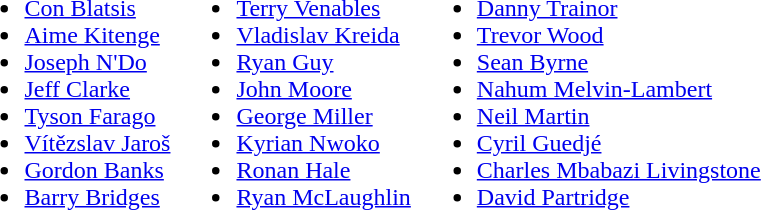<table>
<tr style="vertical-align:top">
<td><br><ul><li> <a href='#'>Con Blatsis</a></li><li> <a href='#'>Aime Kitenge</a></li><li> <a href='#'>Joseph N'Do</a></li><li> <a href='#'>Jeff Clarke</a></li><li> <a href='#'>Tyson Farago</a></li><li> <a href='#'>Vítězslav Jaroš</a></li><li> <a href='#'>Gordon Banks</a></li><li> <a href='#'>Barry Bridges</a></li></ul></td>
<td><br><ul><li> <a href='#'>Terry Venables</a></li><li> <a href='#'>Vladislav Kreida</a></li><li> <a href='#'>Ryan Guy</a></li><li> <a href='#'>John Moore</a></li><li> <a href='#'>George Miller</a></li><li> <a href='#'>Kyrian Nwoko</a></li><li> <a href='#'>Ronan Hale</a></li><li> <a href='#'>Ryan McLaughlin</a></li></ul></td>
<td><br><ul><li> <a href='#'>Danny Trainor</a></li><li> <a href='#'>Trevor Wood</a></li><li> <a href='#'>Sean Byrne</a></li><li> <a href='#'>Nahum Melvin-Lambert</a></li><li> <a href='#'>Neil Martin</a></li><li> <a href='#'>Cyril Guedjé</a></li><li> <a href='#'>Charles Mbabazi Livingstone</a></li><li> <a href='#'>David Partridge</a></li></ul></td>
</tr>
</table>
